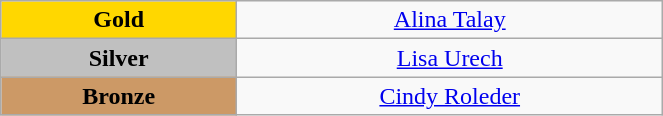<table class="wikitable" style="text-align:center; " width="35%">
<tr>
<td bgcolor="gold"><strong>Gold</strong></td>
<td><a href='#'>Alina Talay</a><br>  <small><em></em></small></td>
</tr>
<tr>
<td bgcolor="silver"><strong>Silver</strong></td>
<td><a href='#'>Lisa Urech</a><br>  <small><em></em></small></td>
</tr>
<tr>
<td bgcolor="CC9966"><strong>Bronze</strong></td>
<td><a href='#'>Cindy Roleder</a><br>  <small><em></em></small></td>
</tr>
</table>
